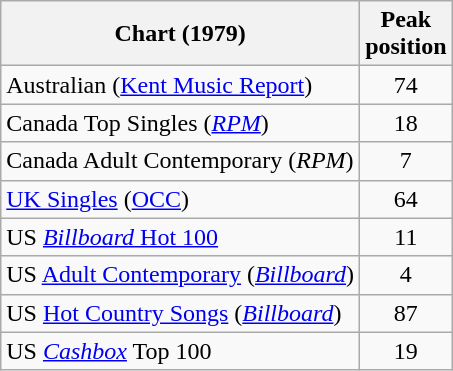<table class="wikitable sortable">
<tr>
<th>Chart (1979)</th>
<th>Peak<br>position</th>
</tr>
<tr>
<td>Australian (<a href='#'>Kent Music Report</a>)</td>
<td style="text-align:center;">74</td>
</tr>
<tr>
<td>Canada Top Singles (<a href='#'><em>RPM</em></a>)</td>
<td style="text-align:center;">18</td>
</tr>
<tr>
<td>Canada Adult Contemporary (<em>RPM</em>)</td>
<td style="text-align:center;">7</td>
</tr>
<tr>
<td><a href='#'>UK Singles</a> (<a href='#'>OCC</a>)</td>
<td style="text-align:center;">64</td>
</tr>
<tr>
<td>US <a href='#'><em>Billboard</em> Hot 100</a></td>
<td style="text-align:center;">11</td>
</tr>
<tr>
<td>US <a href='#'>Adult Contemporary</a> (<a href='#'><em>Billboard</em></a>)</td>
<td style="text-align:center;">4</td>
</tr>
<tr>
<td>US <a href='#'>Hot Country Songs</a> (<a href='#'><em>Billboard</em></a>)</td>
<td style="text-align:center;">87</td>
</tr>
<tr>
<td>US <a href='#'><em>Cashbox</em></a> Top 100</td>
<td style="text-align:center;">19</td>
</tr>
</table>
